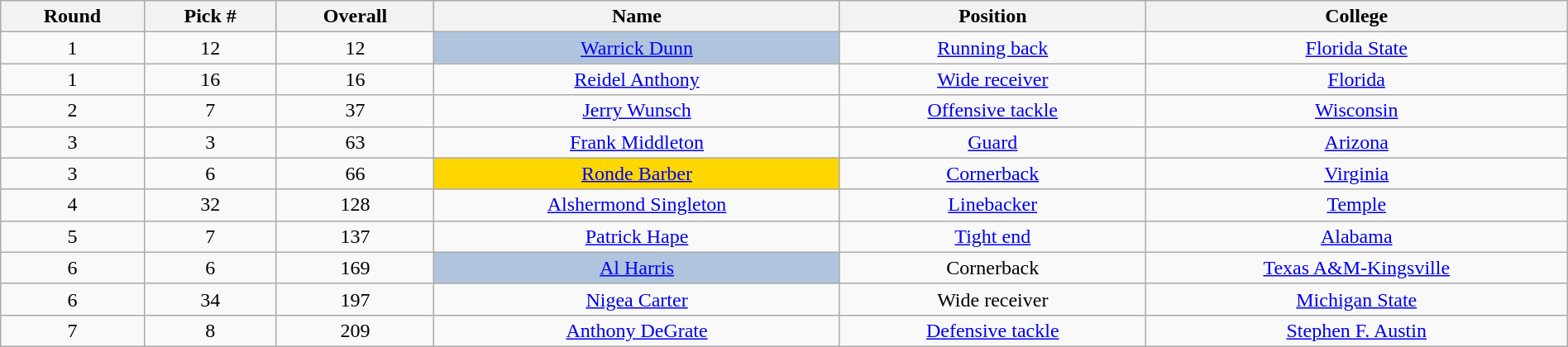<table class="wikitable sortable sortable" style="width: 100%; text-align:center">
<tr>
<th>Round</th>
<th>Pick #</th>
<th>Overall</th>
<th>Name</th>
<th>Position</th>
<th>College</th>
</tr>
<tr>
<td>1</td>
<td>12</td>
<td>12</td>
<td bgcolor=lightsteelblue><a href='#'>Warrick Dunn</a></td>
<td><a href='#'>Running back</a></td>
<td><a href='#'>Florida State</a></td>
</tr>
<tr>
<td>1</td>
<td>16</td>
<td>16</td>
<td><a href='#'>Reidel Anthony</a></td>
<td><a href='#'>Wide receiver</a></td>
<td><a href='#'>Florida</a></td>
</tr>
<tr>
<td>2</td>
<td>7</td>
<td>37</td>
<td><a href='#'>Jerry Wunsch</a></td>
<td><a href='#'>Offensive tackle</a></td>
<td><a href='#'>Wisconsin</a></td>
</tr>
<tr>
<td>3</td>
<td>3</td>
<td>63</td>
<td><a href='#'>Frank Middleton</a></td>
<td><a href='#'>Guard</a></td>
<td><a href='#'>Arizona</a></td>
</tr>
<tr>
<td>3</td>
<td>6</td>
<td>66</td>
<td bgcolor=gold><a href='#'>Ronde Barber</a></td>
<td><a href='#'>Cornerback</a></td>
<td><a href='#'>Virginia</a></td>
</tr>
<tr>
<td>4</td>
<td>32</td>
<td>128</td>
<td><a href='#'>Alshermond Singleton</a></td>
<td><a href='#'>Linebacker</a></td>
<td><a href='#'>Temple</a></td>
</tr>
<tr>
<td>5</td>
<td>7</td>
<td>137</td>
<td><a href='#'>Patrick Hape</a></td>
<td><a href='#'>Tight end</a></td>
<td><a href='#'>Alabama</a></td>
</tr>
<tr>
<td>6</td>
<td>6</td>
<td>169</td>
<td bgcolor=lightsteelblue><a href='#'>Al Harris</a></td>
<td>Cornerback</td>
<td><a href='#'>Texas A&M-Kingsville</a></td>
</tr>
<tr>
<td>6</td>
<td>34</td>
<td>197</td>
<td><a href='#'>Nigea Carter</a></td>
<td>Wide receiver</td>
<td><a href='#'>Michigan State</a></td>
</tr>
<tr>
<td>7</td>
<td>8</td>
<td>209</td>
<td><a href='#'>Anthony DeGrate</a></td>
<td><a href='#'>Defensive tackle</a></td>
<td><a href='#'>Stephen F. Austin</a></td>
</tr>
</table>
